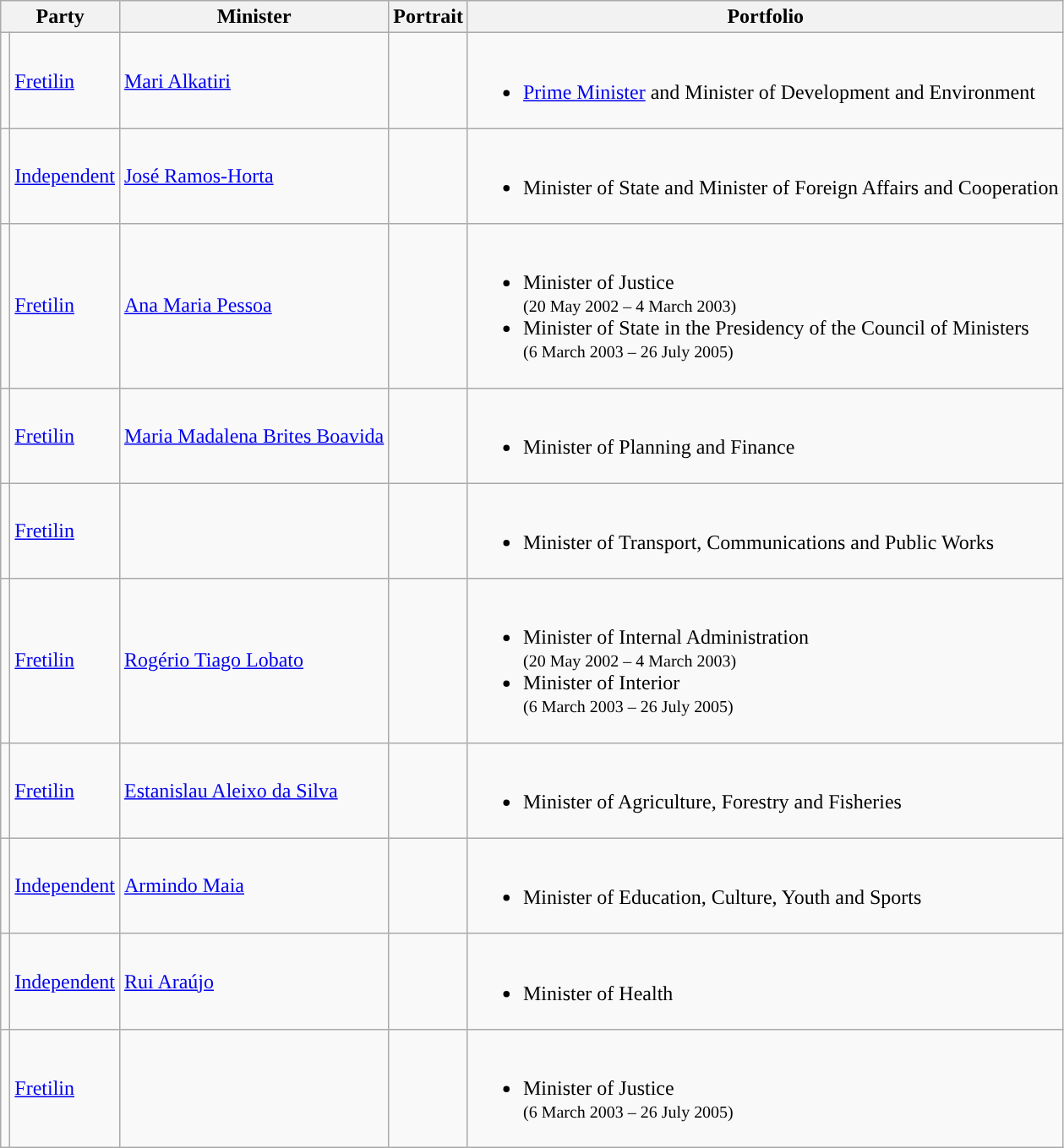<table class="wikitable sortable">
<tr>
<th colspan="2">Party</th>
<th>Minister</th>
<th>Portrait</th>
<th>Portfolio</th>
</tr>
<tr>
<td style="background:"></td>
<td><a href='#'>Fretilin</a></td>
<td><a href='#'>Mari Alkatiri</a></td>
<td></td>
<td><br><ul><li><a href='#'>Prime Minister</a> and Minister of Development and Environment</li></ul></td>
</tr>
<tr>
<td style="background:"></td>
<td><a href='#'>Independent</a></td>
<td><a href='#'>José Ramos-Horta</a></td>
<td></td>
<td><br><ul><li>Minister of State and Minister of Foreign Affairs and Cooperation</li></ul></td>
</tr>
<tr>
<td style="background:"></td>
<td><a href='#'>Fretilin</a></td>
<td><a href='#'>Ana Maria Pessoa</a></td>
<td></td>
<td><br><ul><li>Minister of Justice<br><small>(20 May 2002 – 4 March 2003)</small></li><li>Minister of State in the Presidency of the Council of Ministers<br><small>(6 March 2003 – 26 July 2005)</small></li></ul></td>
</tr>
<tr>
<td style="background:"></td>
<td><a href='#'>Fretilin</a></td>
<td><a href='#'>Maria Madalena Brites Boavida</a></td>
<td></td>
<td><br><ul><li>Minister of Planning and Finance</li></ul></td>
</tr>
<tr>
<td style="background:"></td>
<td><a href='#'>Fretilin</a></td>
<td></td>
<td></td>
<td><br><ul><li>Minister of Transport, Communications and Public Works</li></ul></td>
</tr>
<tr>
<td style="background:"></td>
<td><a href='#'>Fretilin</a></td>
<td><a href='#'>Rogério Tiago Lobato</a></td>
<td></td>
<td><br><ul><li>Minister of Internal Administration<br><small>(20 May 2002 – 4 March 2003)</small></li><li>Minister of Interior<br><small>(6 March 2003 – 26 July 2005)</small></li></ul></td>
</tr>
<tr>
<td style="background:"></td>
<td><a href='#'>Fretilin</a></td>
<td><a href='#'>Estanislau Aleixo da Silva</a></td>
<td></td>
<td><br><ul><li>Minister of Agriculture, Forestry and Fisheries</li></ul></td>
</tr>
<tr>
<td style="background:"></td>
<td><a href='#'>Independent</a></td>
<td><a href='#'>Armindo Maia</a></td>
<td></td>
<td><br><ul><li>Minister of Education, Culture, Youth and Sports</li></ul></td>
</tr>
<tr>
<td style="background:"></td>
<td><a href='#'>Independent</a></td>
<td><a href='#'>Rui Araújo</a></td>
<td></td>
<td><br><ul><li>Minister of Health</li></ul></td>
</tr>
<tr>
<td style="background:"></td>
<td><a href='#'>Fretilin</a></td>
<td></td>
<td></td>
<td><br><ul><li>Minister of Justice<br><small>(6 March 2003 – 26 July 2005)</small></li></ul></td>
</tr>
</table>
